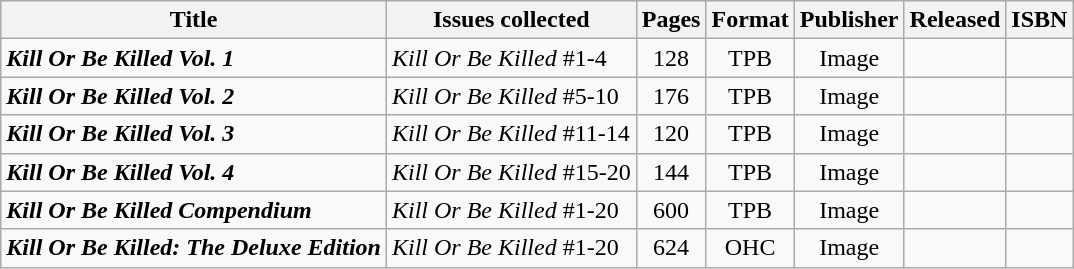<table class="wikitable sortable">
<tr>
<th class="unsortable">Title</th>
<th class="unsortable">Issues collected</th>
<th class="unsortable">Pages</th>
<th>Format</th>
<th>Publisher</th>
<th>Released</th>
<th class="unsortable">ISBN</th>
</tr>
<tr>
<td><strong><em>Kill Or Be Killed Vol. 1</em></strong></td>
<td><em>Kill Or Be Killed</em> #1-4</td>
<td style="text-align: center;">128</td>
<td style="text-align: center;">TPB</td>
<td style="text-align: center;">Image</td>
<td></td>
<td></td>
</tr>
<tr>
<td><strong><em>Kill Or Be Killed Vol. 2</em></strong></td>
<td><em>Kill Or Be Killed</em> #5-10</td>
<td style="text-align: center;">176</td>
<td style="text-align: center;">TPB</td>
<td style="text-align: center;">Image</td>
<td></td>
<td></td>
</tr>
<tr>
<td><strong><em>Kill Or Be Killed Vol. 3</em></strong></td>
<td><em>Kill Or Be Killed</em> #11-14</td>
<td style="text-align: center;">120</td>
<td style="text-align: center;">TPB</td>
<td style="text-align: center;">Image</td>
<td></td>
<td></td>
</tr>
<tr>
<td><strong><em>Kill Or Be Killed Vol. 4</em></strong></td>
<td><em>Kill Or Be Killed</em> #15-20</td>
<td style="text-align: center;">144</td>
<td style="text-align: center;">TPB</td>
<td style="text-align: center;">Image</td>
<td></td>
<td></td>
</tr>
<tr>
<td><strong><em>Kill Or Be Killed Compendium</em></strong></td>
<td><em>Kill Or Be Killed</em> #1-20</td>
<td style="text-align: center;">600</td>
<td style="text-align: center;">TPB</td>
<td style="text-align: center;">Image</td>
<td></td>
<td></td>
</tr>
<tr>
<td><strong><em>Kill Or Be Killed: The Deluxe Edition</em></strong></td>
<td><em>Kill Or Be Killed</em> #1-20</td>
<td style="text-align: center;">624</td>
<td style="text-align: center;">OHC</td>
<td style="text-align: center;">Image</td>
<td></td>
<td></td>
</tr>
</table>
